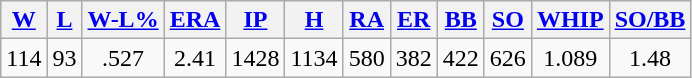<table class="wikitable">
<tr>
<th><a href='#'>W</a></th>
<th><a href='#'>L</a></th>
<th><a href='#'>W-L%</a></th>
<th><a href='#'>ERA</a></th>
<th><a href='#'>IP</a></th>
<th><a href='#'>H</a></th>
<th><a href='#'>RA</a></th>
<th><a href='#'>ER</a></th>
<th><a href='#'>BB</a></th>
<th><a href='#'>SO</a></th>
<th><a href='#'>WHIP</a></th>
<th><a href='#'>SO/BB</a></th>
</tr>
<tr align=center>
<td>114</td>
<td>93</td>
<td>.527</td>
<td>2.41</td>
<td>1428</td>
<td>1134</td>
<td>580</td>
<td>382</td>
<td>422</td>
<td>626</td>
<td>1.089</td>
<td>1.48</td>
</tr>
</table>
